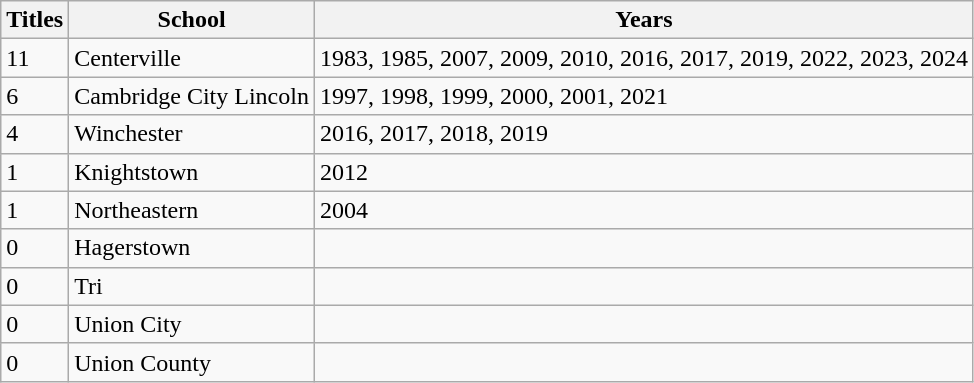<table class="wikitable">
<tr>
<th>Titles</th>
<th>School</th>
<th>Years</th>
</tr>
<tr>
<td>11</td>
<td>Centerville</td>
<td>1983, 1985, 2007, 2009, 2010, 2016, 2017, 2019, 2022, 2023, 2024</td>
</tr>
<tr>
<td>6</td>
<td>Cambridge City Lincoln</td>
<td>1997, 1998, 1999, 2000, 2001, 2021</td>
</tr>
<tr>
<td>4</td>
<td>Winchester</td>
<td>2016, 2017, 2018, 2019</td>
</tr>
<tr>
<td>1</td>
<td>Knightstown</td>
<td>2012</td>
</tr>
<tr>
<td>1</td>
<td>Northeastern</td>
<td>2004</td>
</tr>
<tr>
<td>0</td>
<td>Hagerstown</td>
<td></td>
</tr>
<tr>
<td>0</td>
<td>Tri</td>
<td></td>
</tr>
<tr>
<td>0</td>
<td>Union City</td>
<td></td>
</tr>
<tr>
<td>0</td>
<td>Union County</td>
<td></td>
</tr>
</table>
